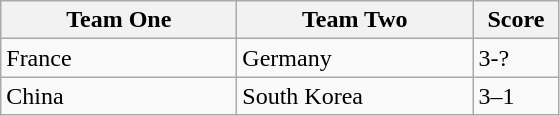<table class="wikitable">
<tr>
<th width=150>Team One</th>
<th width=150>Team Two</th>
<th width=50>Score</th>
</tr>
<tr>
<td>France</td>
<td>Germany</td>
<td>3-?</td>
</tr>
<tr>
<td>China</td>
<td>South Korea</td>
<td>3–1</td>
</tr>
</table>
